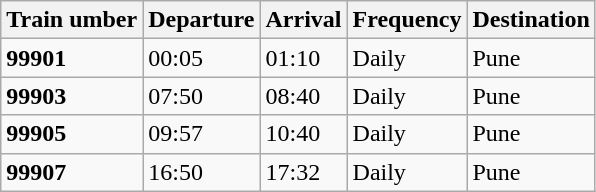<table class="wikitable">
<tr>
<th>Train umber</th>
<th>Departure</th>
<th>Arrival</th>
<th>Frequency</th>
<th>Destination</th>
</tr>
<tr>
<td><strong>99901</strong></td>
<td>00:05</td>
<td>01:10</td>
<td>Daily</td>
<td>Pune</td>
</tr>
<tr>
<td><strong>99903</strong></td>
<td>07:50</td>
<td>08:40</td>
<td>Daily</td>
<td>Pune</td>
</tr>
<tr>
<td><strong>99905</strong></td>
<td>09:57</td>
<td>10:40</td>
<td>Daily</td>
<td>Pune</td>
</tr>
<tr>
<td><strong>99907</strong></td>
<td>16:50</td>
<td>17:32</td>
<td>Daily</td>
<td>Pune</td>
</tr>
</table>
